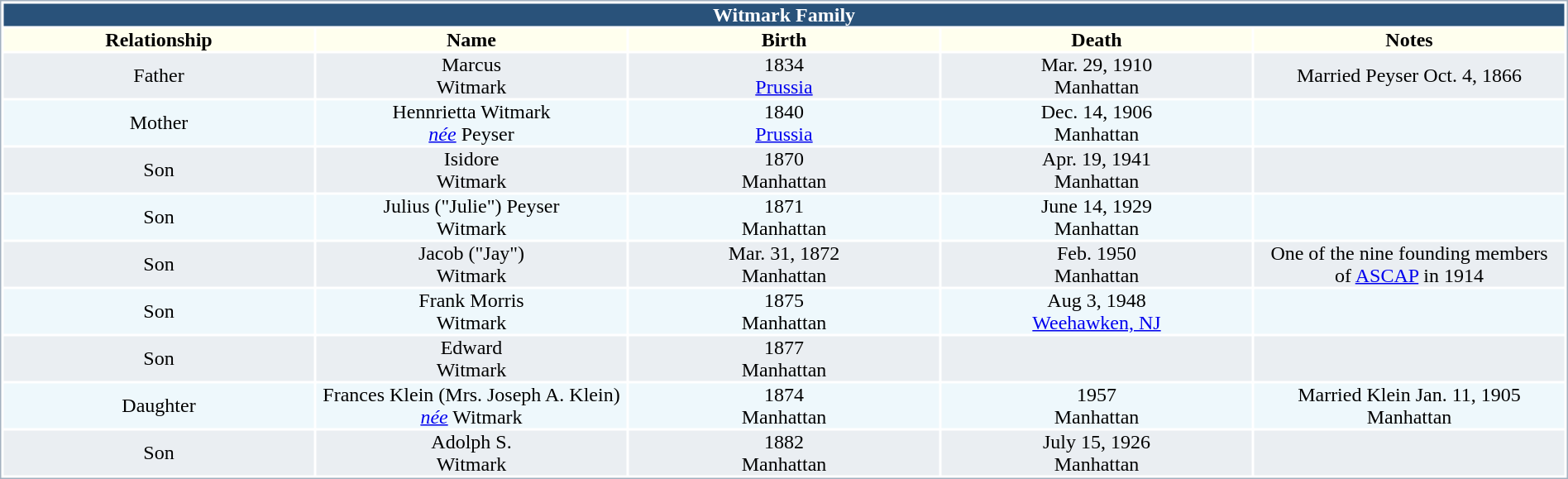<table width="100%" border="0" cellpadding="0" style="border:1px solid #A3B1BF; color: black; background-color: white;">
<tr valign="bottom" style="text-align:center">
<td colspan="5" style="color: white; background:#29527A"><strong>Witmark Family</strong></td>
</tr>
<tr valign="bottom" style="text-align:center">
<td width="20%"; style="background-color:#ffffee"><strong>Relationship</strong></td>
<td width="20%"; style="background-color:#ffffee"><strong>Name</strong></td>
<td width="20%"; style="background-color:#ffffee"><strong>Birth</strong></td>
<td width="20%"; style="background-color:#ffffee"><strong>Death</strong></td>
<td width="20%"; style="background-color:#ffffee"><strong>Notes</strong></td>
</tr>
<tr valign="center" style="text-align:center">
<td width="20%"; style="background-color:#EAEEF2">Father</td>
<td width="20%"; style="background-color:#EAEEF2">Marcus<br>Witmark</td>
<td width="20%"; style="background-color:#EAEEF2">1834<br><a href='#'>Prussia</a></td>
<td width="20%"; style="background-color:#EAEEF2">Mar. 29, 1910<br>Manhattan</td>
<td width="20%"; style="background-color:#EAEEF2">Married Peyser Oct. 4, 1866</td>
</tr>
<tr valign="center" style="text-align:center; background-color:#EEF8FC">
<td width="20%">Mother</td>
<td width="20%">Hennrietta Witmark<br><em><a href='#'>née</a></em> Peyser</td>
<td width="20%">1840<br><a href='#'>Prussia</a></td>
<td width="20%">Dec. 14, 1906<br>Manhattan</td>
<td width="20%"></td>
</tr>
<tr valign="center" style="text-align:center; background-color:#EAEEF2">
<td width="20%">Son</td>
<td width="20%">Isidore<br>Witmark</td>
<td width="20%">1870<br>Manhattan</td>
<td width="20%">Apr. 19, 1941<br>Manhattan</td>
<td width="20%"></td>
</tr>
<tr valign="center" style="text-align:center; background-color:#EEF8FC">
<td width="20%">Son</td>
<td width="20%">Julius ("Julie") Peyser<br>Witmark</td>
<td width="20%">1871<br>Manhattan</td>
<td width="20%">June 14, 1929<br>Manhattan</td>
<td width="20%"></td>
</tr>
<tr valign="center" style="text-align:center; background-color:#EAEEF2">
<td width="20%">Son</td>
<td width="20%">Jacob ("Jay")<br>Witmark</td>
<td width="20%">Mar. 31, 1872<br>Manhattan</td>
<td width="20%">Feb. 1950<br>Manhattan</td>
<td width="20%">One of the nine founding members<br>of <a href='#'>ASCAP</a> in 1914</td>
</tr>
<tr valign="center" style="text-align:center; background-color:#EEF8FC">
<td width="20%">Son</td>
<td width="20%">Frank Morris<br>Witmark</td>
<td width="20%">1875<br>Manhattan</td>
<td width="20%">Aug 3, 1948<br><a href='#'>Weehawken, NJ</a></td>
<td width="20%"></td>
</tr>
<tr valign="center" style="text-align:center; background-color:#EAEEF2">
<td width="20%">Son</td>
<td width="20%">Edward<br>Witmark</td>
<td width="20%">1877<br>Manhattan</td>
<td width="20%"></td>
<td width="20%"></td>
</tr>
<tr valign="center" style="text-align:center; background-color:#EEF8FC">
<td width="20%">Daughter</td>
<td width="20%">Frances Klein (Mrs. Joseph A. Klein) <em><a href='#'>née</a></em> Witmark</td>
<td width="20%">1874<br>Manhattan</td>
<td width="20%">1957<br>Manhattan</td>
<td width="20%">Married Klein Jan. 11, 1905<br>Manhattan</td>
</tr>
<tr valign="center" style="text-align:center; background-color:#EAEEF2">
<td width="20%">Son</td>
<td width="20%">Adolph S.<br>Witmark</td>
<td width="20%">1882<br>Manhattan</td>
<td width="20%">July 15, 1926<br>Manhattan</td>
<td width="20%"></td>
</tr>
</table>
